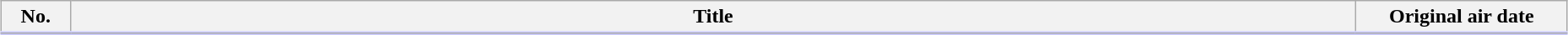<table class="wikitable" style="width:98%; margin:auto; background:#FFF;">
<tr style="border-bottom: 3px solid #CCF;">
<th style="width:3em;">No.</th>
<th>Title</th>
<th style="width:10em;">Original air date</th>
</tr>
<tr>
</tr>
</table>
